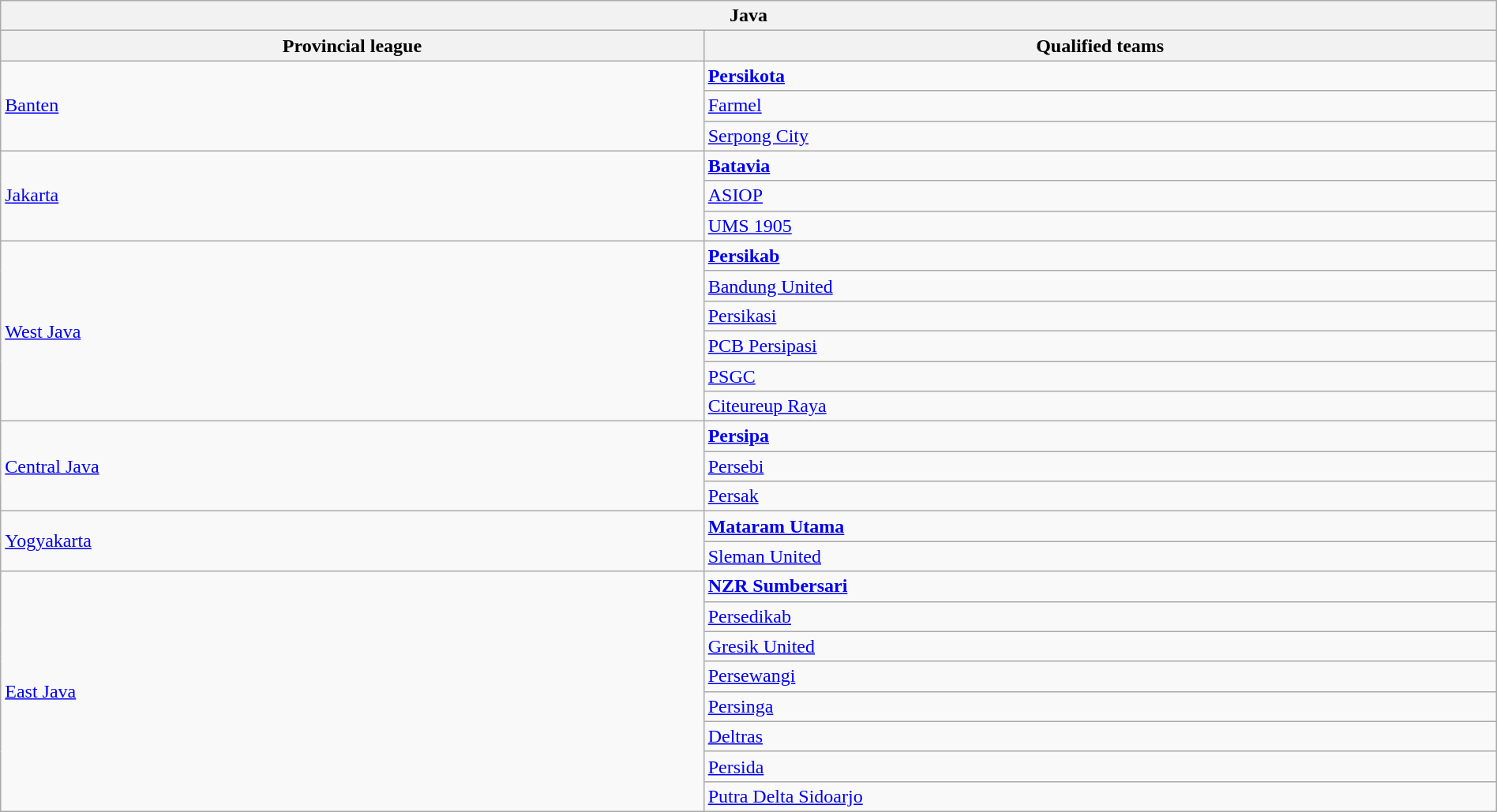<table class="wikitable sortable" style="width:100%;">
<tr>
<th colspan="2"><strong>Java</strong></th>
</tr>
<tr>
<th style="width:47%;">Provincial league</th>
<th style="width:53%;">Qualified teams</th>
</tr>
<tr>
<td rowspan="3"> <a href='#'>Banten</a></td>
<td><strong><a href='#'>Persikota</a></strong></td>
</tr>
<tr>
<td><a href='#'>Farmel</a></td>
</tr>
<tr>
<td><a href='#'>Serpong City</a></td>
</tr>
<tr>
<td rowspan="3"> <a href='#'>Jakarta</a></td>
<td><strong><a href='#'>Batavia</a></strong></td>
</tr>
<tr>
<td><a href='#'>ASIOP</a></td>
</tr>
<tr>
<td><a href='#'>UMS 1905</a></td>
</tr>
<tr>
<td rowspan="6"> <a href='#'>West Java</a></td>
<td><strong><a href='#'>Persikab</a></strong></td>
</tr>
<tr>
<td><a href='#'>Bandung United</a></td>
</tr>
<tr>
<td><a href='#'>Persikasi</a></td>
</tr>
<tr>
<td><a href='#'>PCB Persipasi</a></td>
</tr>
<tr>
<td><a href='#'>PSGC</a></td>
</tr>
<tr>
<td><a href='#'>Citeureup Raya</a></td>
</tr>
<tr>
<td rowspan="3"> <a href='#'>Central Java</a></td>
<td><strong><a href='#'>Persipa</a></strong></td>
</tr>
<tr>
<td><a href='#'>Persebi</a></td>
</tr>
<tr>
<td><a href='#'>Persak</a></td>
</tr>
<tr>
<td rowspan="2"> <a href='#'>Yogyakarta</a></td>
<td><strong><a href='#'>Mataram Utama</a></strong></td>
</tr>
<tr>
<td><a href='#'>Sleman United</a></td>
</tr>
<tr>
<td rowspan="8"> <a href='#'>East Java</a></td>
<td><strong><a href='#'>NZR Sumbersari</a></strong></td>
</tr>
<tr>
<td><a href='#'>Persedikab</a></td>
</tr>
<tr>
<td><a href='#'>Gresik United</a></td>
</tr>
<tr>
<td><a href='#'>Persewangi</a></td>
</tr>
<tr>
<td><a href='#'>Persinga</a></td>
</tr>
<tr>
<td><a href='#'>Deltras</a></td>
</tr>
<tr>
<td><a href='#'>Persida</a></td>
</tr>
<tr>
<td><a href='#'>Putra Delta Sidoarjo</a></td>
</tr>
</table>
